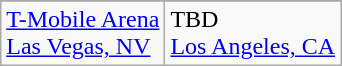<table class="wikitable">
<tr>
</tr>
<tr>
<td><a href='#'>T-Mobile Arena</a> <br> <a href='#'>Las Vegas, NV</a></td>
<td>TBD <br><a href='#'>Los Angeles, CA</a></td>
</tr>
</table>
